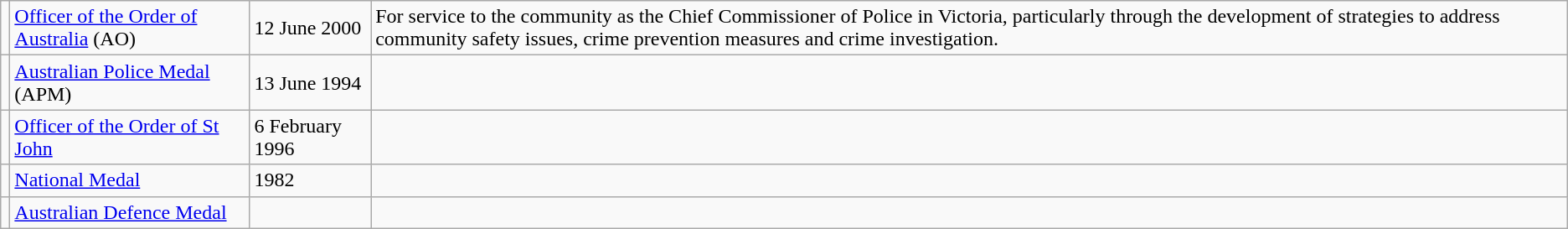<table class="wikitable">
<tr>
<td></td>
<td><a href='#'>Officer of the Order of Australia</a> (AO)</td>
<td>12 June 2000</td>
<td>For service to the community as the Chief Commissioner of Police in Victoria, particularly through the development of strategies to address community safety issues, crime prevention measures and crime investigation.</td>
</tr>
<tr>
<td></td>
<td><a href='#'>Australian Police Medal</a> (APM)</td>
<td>13 June 1994</td>
<td></td>
</tr>
<tr>
<td></td>
<td><a href='#'>Officer of the Order of St John</a></td>
<td>6 February 1996</td>
<td></td>
</tr>
<tr>
<td></td>
<td><a href='#'>National Medal</a></td>
<td>1982</td>
<td></td>
</tr>
<tr>
<td></td>
<td><a href='#'>Australian Defence Medal</a></td>
<td></td>
<td></td>
</tr>
</table>
